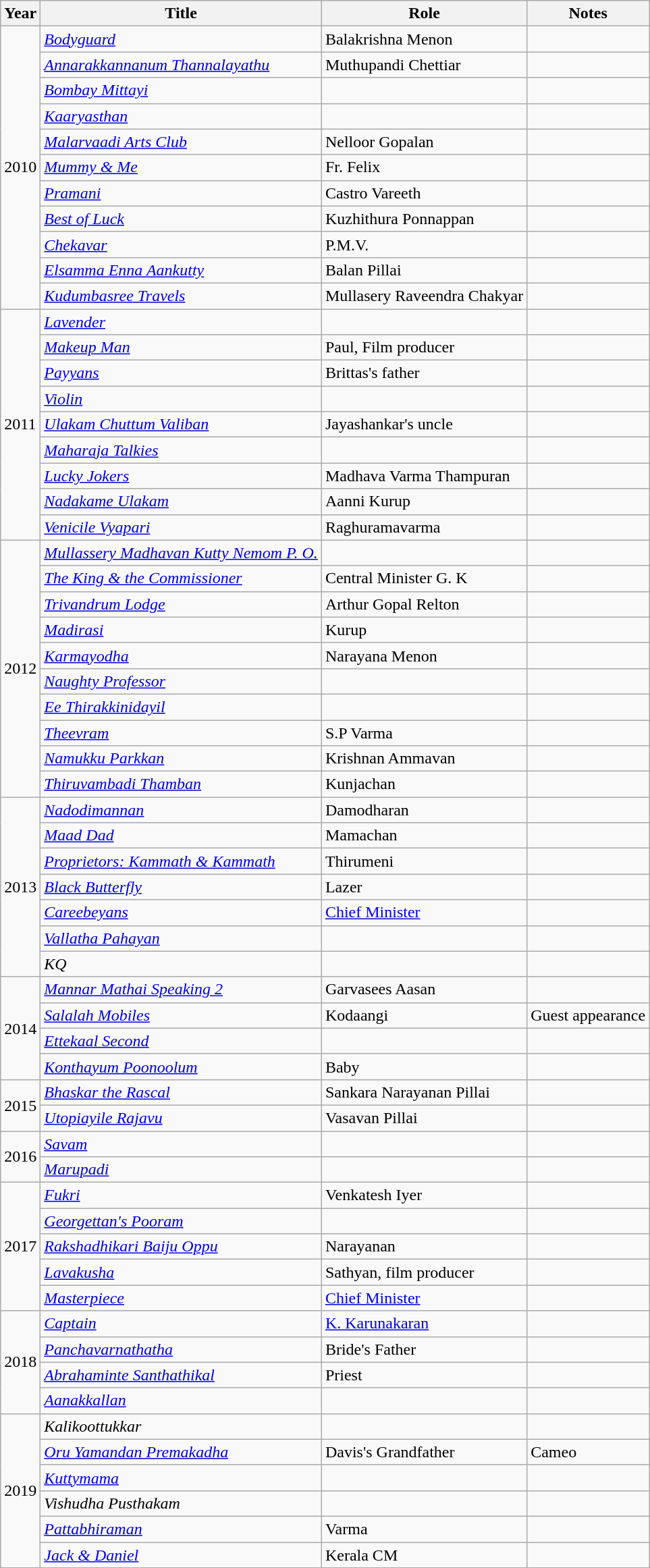<table class="wikitable sortable">
<tr>
<th>Year</th>
<th>Title</th>
<th>Role</th>
<th class="unsortable">Notes</th>
</tr>
<tr>
<td rowspan=11>2010</td>
<td><em><a href='#'>Bodyguard</a></em></td>
<td>Balakrishna Menon</td>
<td></td>
</tr>
<tr>
<td><em><a href='#'>Annarakkannanum Thannalayathu</a></em></td>
<td>Muthupandi Chettiar</td>
<td></td>
</tr>
<tr>
<td><em><a href='#'>Bombay Mittayi</a></em></td>
<td></td>
<td></td>
</tr>
<tr>
<td><em><a href='#'>Kaaryasthan</a></em></td>
<td></td>
<td></td>
</tr>
<tr>
<td><em><a href='#'>Malarvaadi Arts Club</a></em></td>
<td>Nelloor Gopalan</td>
<td></td>
</tr>
<tr>
<td><em><a href='#'>Mummy & Me</a></em></td>
<td>Fr. Felix</td>
<td></td>
</tr>
<tr>
<td><em><a href='#'>Pramani</a></em></td>
<td>Castro Vareeth</td>
<td></td>
</tr>
<tr>
<td><em><a href='#'>Best of Luck</a></em></td>
<td>Kuzhithura Ponnappan</td>
<td></td>
</tr>
<tr>
<td><em><a href='#'>Chekavar</a></em></td>
<td>P.M.V.</td>
<td></td>
</tr>
<tr>
<td><em><a href='#'>Elsamma Enna Aankutty</a></em></td>
<td>Balan Pillai</td>
<td></td>
</tr>
<tr>
<td><em><a href='#'>Kudumbasree Travels</a></em></td>
<td>Mullasery Raveendra Chakyar</td>
<td></td>
</tr>
<tr>
<td rowspan=9>2011</td>
<td><em><a href='#'>Lavender</a></em></td>
<td></td>
<td></td>
</tr>
<tr>
<td><em><a href='#'>Makeup Man</a></em></td>
<td>Paul, Film producer</td>
<td></td>
</tr>
<tr>
<td><em><a href='#'>Payyans</a></em></td>
<td>Brittas's father</td>
<td></td>
</tr>
<tr>
<td><em><a href='#'>Violin</a></em></td>
<td></td>
<td></td>
</tr>
<tr>
<td><em><a href='#'>Ulakam Chuttum Valiban</a></em></td>
<td>Jayashankar's uncle</td>
<td></td>
</tr>
<tr>
<td><em><a href='#'>Maharaja Talkies</a></em></td>
<td></td>
<td></td>
</tr>
<tr>
<td><em><a href='#'>Lucky Jokers</a></em></td>
<td>Madhava Varma Thampuran</td>
<td></td>
</tr>
<tr>
<td><em><a href='#'>Nadakame Ulakam</a></em></td>
<td>Aanni Kurup</td>
<td></td>
</tr>
<tr>
<td><em><a href='#'>Venicile Vyapari</a></em></td>
<td>Raghuramavarma</td>
<td></td>
</tr>
<tr>
<td rowspan=10>2012</td>
<td><em><a href='#'>Mullassery Madhavan Kutty Nemom P. O.</a></em></td>
<td></td>
<td></td>
</tr>
<tr>
<td><em><a href='#'>The King & the Commissioner</a></em></td>
<td>Central Minister G. K</td>
<td></td>
</tr>
<tr>
<td><em><a href='#'>Trivandrum Lodge</a></em></td>
<td>Arthur Gopal Relton</td>
<td></td>
</tr>
<tr>
<td><em><a href='#'>Madirasi</a></em></td>
<td>Kurup</td>
<td></td>
</tr>
<tr>
<td><em><a href='#'>Karmayodha</a></em></td>
<td>Narayana Menon</td>
<td></td>
</tr>
<tr>
<td><em><a href='#'>Naughty Professor</a></em></td>
<td></td>
<td></td>
</tr>
<tr>
<td><em><a href='#'>Ee Thirakkinidayil</a></em></td>
<td></td>
<td></td>
</tr>
<tr>
<td><em><a href='#'>Theevram</a></em></td>
<td>S.P Varma</td>
<td></td>
</tr>
<tr>
<td><em><a href='#'>Namukku Parkkan</a></em></td>
<td>Krishnan Ammavan</td>
<td></td>
</tr>
<tr>
<td><em><a href='#'>Thiruvambadi Thamban</a></em></td>
<td>Kunjachan</td>
<td></td>
</tr>
<tr>
<td rowspan=7>2013</td>
<td><em><a href='#'>Nadodimannan</a></em></td>
<td>Damodharan</td>
<td></td>
</tr>
<tr>
<td><em><a href='#'>Maad Dad</a></em></td>
<td>Mamachan</td>
<td></td>
</tr>
<tr>
<td><em><a href='#'>Proprietors: Kammath & Kammath</a></em></td>
<td>Thirumeni</td>
<td></td>
</tr>
<tr>
<td><em><a href='#'>Black Butterfly</a></em></td>
<td>Lazer</td>
<td></td>
</tr>
<tr>
<td><em><a href='#'>Careebeyans</a></em></td>
<td><a href='#'>Chief Minister</a></td>
<td></td>
</tr>
<tr>
<td><em><a href='#'>Vallatha Pahayan</a></em></td>
<td></td>
<td></td>
</tr>
<tr>
<td><em>KQ</em></td>
<td></td>
<td></td>
</tr>
<tr>
<td rowspan=4>2014</td>
<td><em><a href='#'>Mannar Mathai Speaking 2</a></em></td>
<td>Garvasees Aasan</td>
<td></td>
</tr>
<tr>
<td><em><a href='#'>Salalah Mobiles</a></em></td>
<td>Kodaangi</td>
<td>Guest appearance</td>
</tr>
<tr>
<td><em><a href='#'>Ettekaal Second</a></em></td>
<td></td>
<td></td>
</tr>
<tr>
<td><em><a href='#'>Konthayum Poonoolum</a></em></td>
<td>Baby</td>
<td></td>
</tr>
<tr>
<td rowspan=2>2015</td>
<td><em><a href='#'>Bhaskar the Rascal</a></em></td>
<td>Sankara Narayanan Pillai</td>
<td></td>
</tr>
<tr>
<td><em><a href='#'>Utopiayile Rajavu</a></em></td>
<td>Vasavan Pillai</td>
<td></td>
</tr>
<tr>
<td rowspan=2>2016</td>
<td><em><a href='#'>Savam</a></em></td>
<td></td>
<td></td>
</tr>
<tr>
<td><em><a href='#'>Marupadi</a></em></td>
<td></td>
<td></td>
</tr>
<tr>
<td rowspan=5>2017</td>
<td><em><a href='#'>Fukri</a></em></td>
<td>Venkatesh Iyer</td>
<td></td>
</tr>
<tr>
<td><em><a href='#'>Georgettan's Pooram</a></em></td>
<td></td>
<td></td>
</tr>
<tr>
<td><em><a href='#'>Rakshadhikari Baiju Oppu</a></em></td>
<td>Narayanan</td>
<td></td>
</tr>
<tr>
<td><em><a href='#'>Lavakusha</a></em></td>
<td>Sathyan, film producer</td>
<td></td>
</tr>
<tr>
<td><em><a href='#'>Masterpiece</a></em></td>
<td><a href='#'>Chief Minister</a></td>
<td></td>
</tr>
<tr>
<td rowspan=4>2018</td>
<td><em><a href='#'>Captain</a></em></td>
<td><a href='#'>K. Karunakaran</a></td>
<td></td>
</tr>
<tr>
<td><em><a href='#'>Panchavarnathatha</a></em></td>
<td>Bride's Father</td>
<td></td>
</tr>
<tr>
<td><em><a href='#'>Abrahaminte Santhathikal</a></em></td>
<td>Priest</td>
<td></td>
</tr>
<tr>
<td><em><a href='#'>Aanakkallan</a></em></td>
<td></td>
<td></td>
</tr>
<tr>
<td rowspan=6>2019</td>
<td><em>Kalikoottukkar</em></td>
<td></td>
<td></td>
</tr>
<tr>
<td><em><a href='#'>Oru Yamandan Premakadha</a></em></td>
<td>Davis's Grandfather</td>
<td>Cameo</td>
</tr>
<tr>
<td><em><a href='#'>Kuttymama</a></em></td>
<td></td>
<td></td>
</tr>
<tr>
<td><em>Vishudha Pusthakam</em></td>
<td></td>
<td></td>
</tr>
<tr>
<td><em><a href='#'>Pattabhiraman</a></em></td>
<td>Varma</td>
<td></td>
</tr>
<tr>
<td><em><a href='#'>Jack & Daniel</a></em></td>
<td>Kerala CM</td>
<td></td>
</tr>
<tr>
</tr>
</table>
